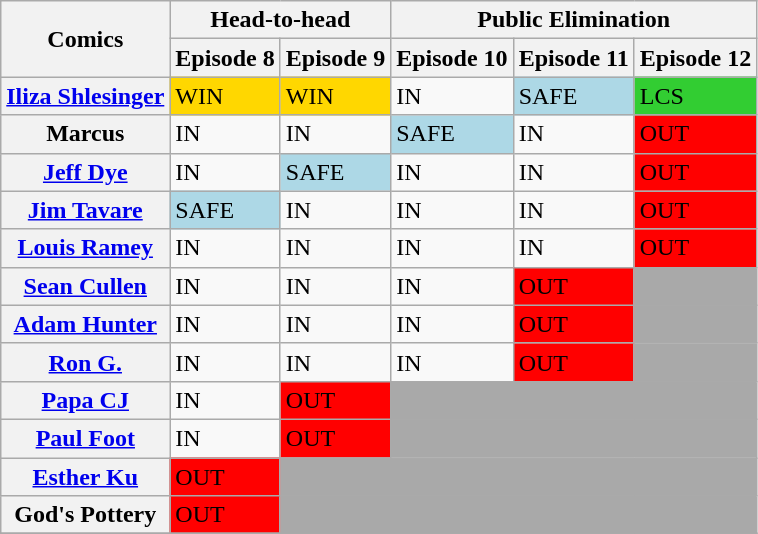<table class="wikitable">
<tr>
<th rowspan="2">Comics</th>
<th colspan=2>Head-to-head</th>
<th colspan=3>Public Elimination</th>
</tr>
<tr>
<th>Episode 8</th>
<th>Episode 9</th>
<th>Episode 10</th>
<th>Episode 11</th>
<th>Episode 12</th>
</tr>
<tr>
<th><strong><a href='#'>Iliza Shlesinger</a></strong></th>
<td style="background:gold;">WIN</td>
<td style="background:gold;">WIN</td>
<td>IN</td>
<td style="background:lightblue;">SAFE</td>
<td style="background:limegreen;">LCS</td>
</tr>
<tr>
<th><strong>Marcus</strong></th>
<td>IN</td>
<td>IN</td>
<td style="background:lightblue;">SAFE</td>
<td>IN</td>
<td style="background:red;">OUT</td>
</tr>
<tr>
<th><strong><a href='#'>Jeff Dye</a></strong></th>
<td>IN</td>
<td style="background:lightblue;">SAFE</td>
<td>IN</td>
<td>IN</td>
<td style="background:red;">OUT</td>
</tr>
<tr>
<th><strong><a href='#'>Jim Tavare</a></strong></th>
<td style="background:lightblue;">SAFE</td>
<td>IN</td>
<td>IN</td>
<td>IN</td>
<td style="background:red;">OUT</td>
</tr>
<tr>
<th><strong><a href='#'>Louis Ramey</a></strong></th>
<td>IN</td>
<td>IN</td>
<td>IN</td>
<td>IN</td>
<td style="background:red;">OUT</td>
</tr>
<tr>
<th><strong><a href='#'>Sean Cullen</a></strong></th>
<td>IN</td>
<td>IN</td>
<td>IN</td>
<td style="background:red;">OUT</td>
<td colspan=1 style="background:darkgray;"></td>
</tr>
<tr>
<th><strong><a href='#'>Adam Hunter</a></strong></th>
<td>IN</td>
<td>IN</td>
<td>IN</td>
<td style="background:red;">OUT</td>
<td colspan=1 style="background:darkgray;"></td>
</tr>
<tr>
<th><strong><a href='#'>Ron G.</a></strong></th>
<td>IN</td>
<td>IN</td>
<td>IN</td>
<td style="background:red;">OUT</td>
<td colspan=1 style="background:darkgray;"></td>
</tr>
<tr>
<th><strong><a href='#'>Papa CJ</a></strong></th>
<td>IN</td>
<td style="background:red;">OUT</td>
<td colspan=3 style="background:darkgray;"></td>
</tr>
<tr>
<th><strong><a href='#'>Paul Foot</a></strong></th>
<td>IN</td>
<td style="background:red;">OUT</td>
<td colspan=3 style="background:darkgray;"></td>
</tr>
<tr>
<th><strong><a href='#'>Esther Ku</a></strong></th>
<td style="background:red;">OUT</td>
<td colspan=4 style="background:darkgray;"></td>
</tr>
<tr>
<th><strong>God's Pottery</strong></th>
<td style="background:red;">OUT</td>
<td colspan=4 style="background:darkgray;"></td>
</tr>
<tr>
</tr>
</table>
